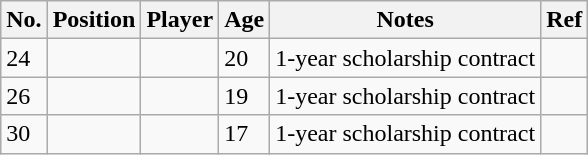<table class="wikitable plainrowheaders sortable" style="text-align:center; text-align:left">
<tr>
<th scope="col">No.</th>
<th scope="col">Position</th>
<th scope="col">Player</th>
<th scope="col">Age</th>
<th scope="col">Notes</th>
<th class="unsortable" scope="col">Ref</th>
</tr>
<tr>
<td>24</td>
<td></td>
<td></td>
<td>20</td>
<td>1-year scholarship contract</td>
<td></td>
</tr>
<tr>
<td>26</td>
<td></td>
<td></td>
<td>19</td>
<td>1-year scholarship contract</td>
<td></td>
</tr>
<tr>
<td>30</td>
<td></td>
<td></td>
<td>17</td>
<td>1-year scholarship contract</td>
<td></td>
</tr>
</table>
